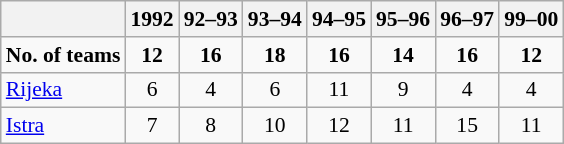<table border=1  bordercolor="#CCCCCC" class=wikitable style="font-size:90%;">
<tr align=LEFT valign=CENTER>
<th></th>
<th>1992</th>
<th>92–93</th>
<th>93–94</th>
<th>94–95</th>
<th>95–96</th>
<th>96–97</th>
<th>99–00</th>
</tr>
<tr align=CENTER>
<td><strong>No. of teams</strong></td>
<td><strong>12</strong></td>
<td><strong>16</strong></td>
<td><strong>18</strong></td>
<td><strong>16</strong></td>
<td><strong>14</strong></td>
<td><strong>16</strong></td>
<td><strong>12</strong></td>
</tr>
<tr align=CENTER valign=BOTTOM>
<td align=LEFT><a href='#'>Rijeka</a></td>
<td>6</td>
<td>4</td>
<td>6</td>
<td>11</td>
<td>9</td>
<td>4</td>
<td>4</td>
</tr>
<tr align=CENTER valign=BOTTOM>
<td align=LEFT><a href='#'>Istra</a></td>
<td>7</td>
<td>8</td>
<td>10</td>
<td>12</td>
<td>11</td>
<td>15</td>
<td>11</td>
</tr>
</table>
